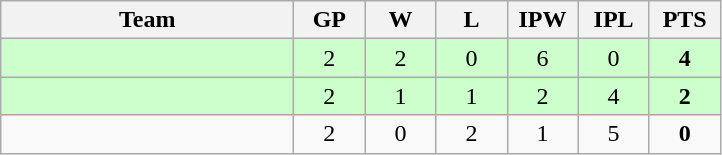<table class="wikitable" style="text-align: center">
<tr>
<th style="width: 188px">Team</th>
<th style="width: 40px">GP</th>
<th style="width: 40px">W</th>
<th style="width: 40px">L</th>
<th style="width: 40px">IPW</th>
<th style="width: 40px">IPL</th>
<th style="width: 40px">PTS</th>
</tr>
<tr style="background: #ccffcc">
<td style="text-align: left"></td>
<td>2</td>
<td>2</td>
<td>0</td>
<td>6</td>
<td>0</td>
<td><strong>4</strong></td>
</tr>
<tr style="background: #ccffcc">
<td style="text-align: left"></td>
<td>2</td>
<td>1</td>
<td>1</td>
<td>2</td>
<td>4</td>
<td><strong>2</strong></td>
</tr>
<tr>
<td style="text-align: left"></td>
<td>2</td>
<td>0</td>
<td>2</td>
<td>1</td>
<td>5</td>
<td><strong>0</strong></td>
</tr>
</table>
